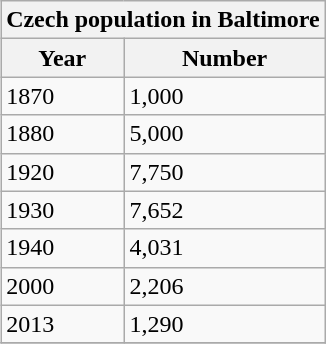<table class="wikitable" style="float:right;">
<tr>
<th align="center" colspan="2"><strong>Czech population</strong> in Baltimore</th>
</tr>
<tr>
<th>Year</th>
<th>Number</th>
</tr>
<tr>
<td>1870</td>
<td>1,000</td>
</tr>
<tr>
<td>1880</td>
<td>5,000</td>
</tr>
<tr>
<td>1920</td>
<td>7,750</td>
</tr>
<tr>
<td>1930</td>
<td>7,652</td>
</tr>
<tr>
<td>1940</td>
<td>4,031</td>
</tr>
<tr>
<td>2000</td>
<td>2,206</td>
</tr>
<tr>
<td>2013</td>
<td>1,290</td>
</tr>
<tr>
</tr>
</table>
